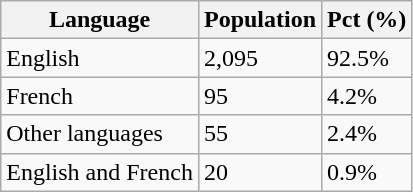<table class="wikitable">
<tr>
<th>Language</th>
<th>Population</th>
<th>Pct (%)</th>
</tr>
<tr>
<td>English</td>
<td>2,095</td>
<td>92.5%</td>
</tr>
<tr>
<td>French</td>
<td>95</td>
<td>4.2%</td>
</tr>
<tr>
<td>Other languages</td>
<td>55</td>
<td>2.4%</td>
</tr>
<tr>
<td>English and French</td>
<td>20</td>
<td>0.9%</td>
</tr>
</table>
